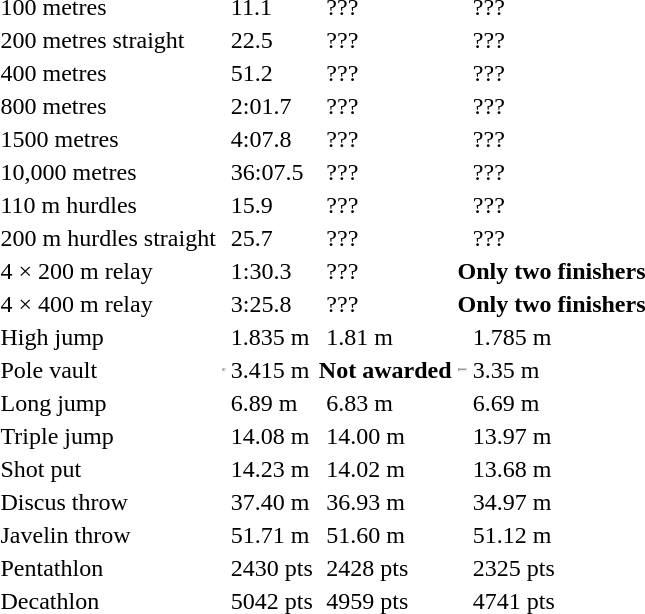<table>
<tr>
<td>100 metres</td>
<td></td>
<td>11.1</td>
<td></td>
<td>???</td>
<td></td>
<td>???</td>
</tr>
<tr>
<td>200 metres straight</td>
<td></td>
<td>22.5</td>
<td></td>
<td>???</td>
<td></td>
<td>???</td>
</tr>
<tr>
<td>400 metres</td>
<td></td>
<td>51.2</td>
<td></td>
<td>???</td>
<td></td>
<td>???</td>
</tr>
<tr>
<td>800 metres</td>
<td></td>
<td>2:01.7</td>
<td></td>
<td>???</td>
<td></td>
<td>???</td>
</tr>
<tr>
<td>1500 metres</td>
<td></td>
<td>4:07.8</td>
<td></td>
<td>???</td>
<td></td>
<td>???</td>
</tr>
<tr>
<td>10,000 metres</td>
<td></td>
<td>36:07.5</td>
<td></td>
<td>???</td>
<td></td>
<td>???</td>
</tr>
<tr>
<td>110 m hurdles</td>
<td></td>
<td>15.9</td>
<td></td>
<td>???</td>
<td></td>
<td>???</td>
</tr>
<tr>
<td>200 m hurdles straight</td>
<td></td>
<td>25.7</td>
<td></td>
<td>???</td>
<td></td>
<td>???</td>
</tr>
<tr>
<td>4 × 200 m relay</td>
<td></td>
<td>1:30.3</td>
<td></td>
<td>???</td>
<th colspan=2>Only two finishers</th>
</tr>
<tr>
<td>4 × 400 m relay</td>
<td></td>
<td>3:25.8</td>
<td></td>
<td>???</td>
<th colspan=2>Only two finishers</th>
</tr>
<tr>
<td>High jump</td>
<td></td>
<td>1.835 m</td>
<td></td>
<td>1.81 m</td>
<td></td>
<td>1.785 m</td>
</tr>
<tr>
<td>Pole vault</td>
<td><hr></td>
<td>3.415 m</td>
<th colspan=2>Not awarded</th>
<td><hr></td>
<td>3.35 m</td>
</tr>
<tr>
<td>Long jump</td>
<td></td>
<td>6.89 m</td>
<td></td>
<td>6.83 m</td>
<td></td>
<td>6.69 m</td>
</tr>
<tr>
<td>Triple jump</td>
<td></td>
<td>14.08 m</td>
<td></td>
<td>14.00 m</td>
<td></td>
<td>13.97 m</td>
</tr>
<tr>
<td>Shot put</td>
<td></td>
<td>14.23 m</td>
<td></td>
<td>14.02 m</td>
<td></td>
<td>13.68 m</td>
</tr>
<tr>
<td>Discus throw</td>
<td></td>
<td>37.40 m</td>
<td></td>
<td>36.93 m</td>
<td></td>
<td>34.97 m</td>
</tr>
<tr>
<td>Javelin throw</td>
<td></td>
<td>51.71 m</td>
<td></td>
<td>51.60 m</td>
<td></td>
<td>51.12 m</td>
</tr>
<tr>
<td>Pentathlon</td>
<td></td>
<td>2430 pts</td>
<td></td>
<td>2428 pts</td>
<td></td>
<td>2325 pts</td>
</tr>
<tr>
<td>Decathlon</td>
<td></td>
<td>5042 pts</td>
<td></td>
<td>4959 pts</td>
<td></td>
<td>4741 pts</td>
</tr>
</table>
